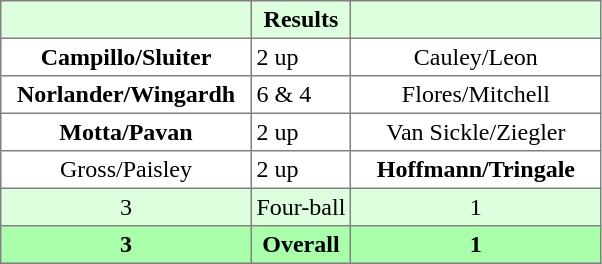<table border="1" cellpadding="3" style="border-collapse:collapse; text-align:center;">
<tr style="background:#ddffdd;">
<th width=160></th>
<th>Results</th>
<th width=160></th>
</tr>
<tr>
<td><strong>Campillo/Sluiter</strong></td>
<td align=left> 2 up</td>
<td>Cauley/Leon</td>
</tr>
<tr>
<td><strong>Norlander/Wingardh</strong></td>
<td align=left> 6 & 4</td>
<td>Flores/Mitchell</td>
</tr>
<tr>
<td><strong>Motta/Pavan</strong></td>
<td align=left> 2 up</td>
<td>Van Sickle/Ziegler</td>
</tr>
<tr>
<td>Gross/Paisley</td>
<td align=left> 2 up</td>
<td><strong>Hoffmann/Tringale</strong></td>
</tr>
<tr style="background:#ddffdd;">
<td>3</td>
<td>Four-ball</td>
<td>1</td>
</tr>
<tr style="background:#aaffaa;">
<th>3</th>
<th>Overall</th>
<th>1</th>
</tr>
</table>
